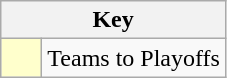<table class="wikitable" style="text-align: center;">
<tr>
<th colspan=2>Key</th>
</tr>
<tr>
<td style="background:#ffffcc; width:20px;"></td>
<td align=left>Teams to Playoffs</td>
</tr>
</table>
